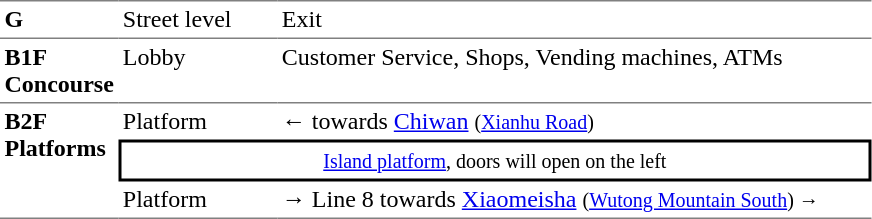<table table border=0 cellspacing=0 cellpadding=3>
<tr>
<td style="border-top:solid 1px gray;" width=50 valign=top><strong>G</strong></td>
<td style="border-top:solid 1px gray;" width=100 valign=top>Street level</td>
<td style="border-top:solid 1px gray;" width=390 valign=top>Exit</td>
</tr>
<tr>
<td style="border-bottom:solid 1px gray; border-top:solid 1px gray;" valign=top width=50><strong>B1F<br>Concourse</strong></td>
<td style="border-bottom:solid 1px gray; border-top:solid 1px gray;" valign=top width=100>Lobby</td>
<td style="border-bottom:solid 1px gray; border-top:solid 1px gray;" valign=top width=390>Customer Service, Shops, Vending machines, ATMs</td>
</tr>
<tr>
<td style="border-bottom:solid 1px gray;" rowspan="3" valign=top><strong>B2F<br>Platforms</strong></td>
<td>Platform</td>
<td>←  towards <a href='#'>Chiwan</a> <small>(<a href='#'>Xianhu Road</a>)</small></td>
</tr>
<tr>
<td style="border-right:solid 2px black;border-left:solid 2px black;border-top:solid 2px black;border-bottom:solid 2px black;text-align:center;" colspan=2><small><a href='#'>Island platform</a>, doors will open on the left</small></td>
</tr>
<tr>
<td style="border-bottom:solid 1px gray;">Platform</td>
<td style="border-bottom:solid 1px gray;"><span>→</span>  Line 8 towards <a href='#'>Xiaomeisha</a> <small>(<a href='#'>Wutong Mountain South</a>) →</small></td>
</tr>
</table>
